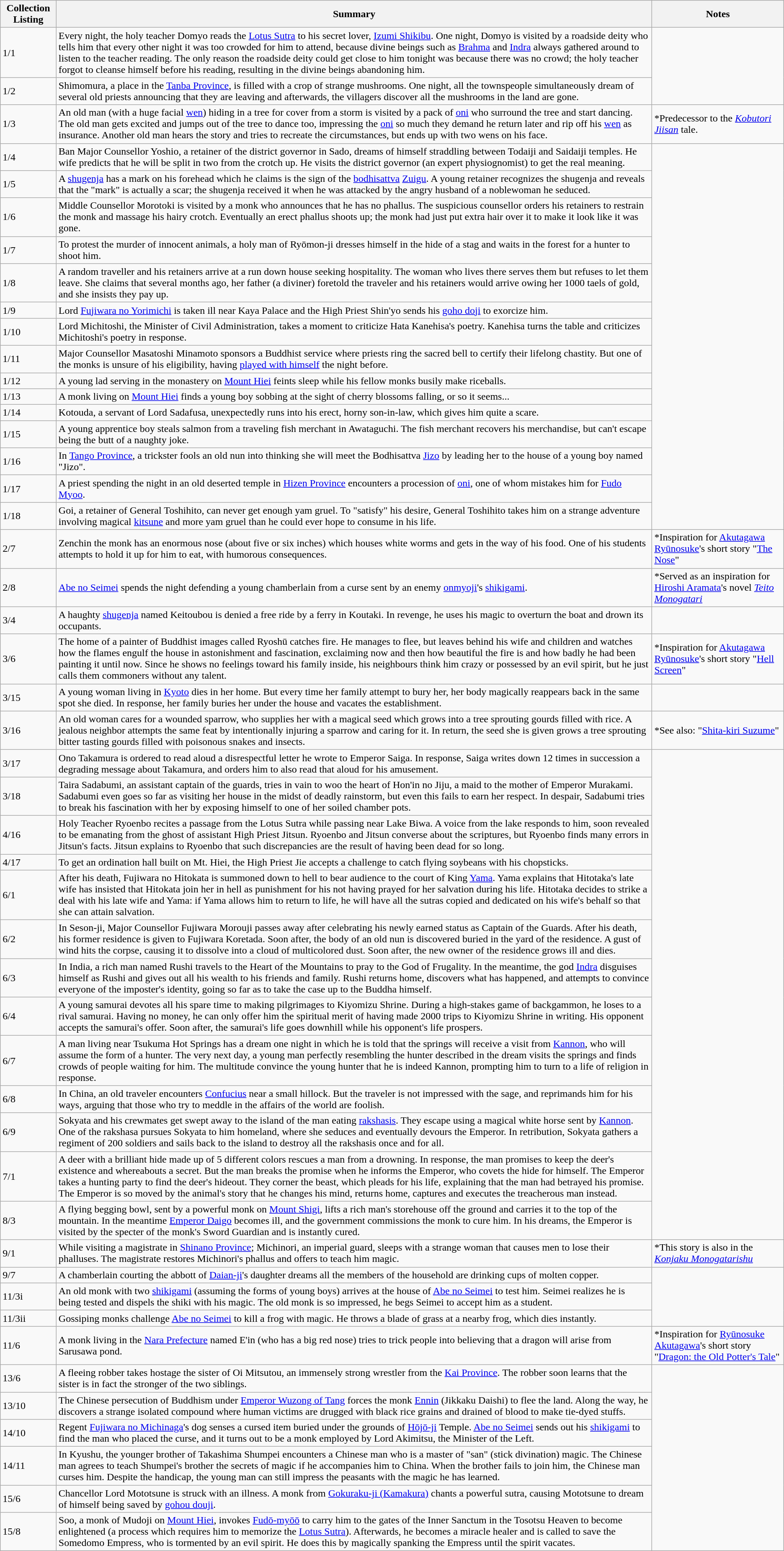<table class="wikitable">
<tr>
<th>Collection Listing</th>
<th>Summary</th>
<th>Notes</th>
</tr>
<tr>
<td>1/1</td>
<td>Every night, the holy teacher Domyo reads the <a href='#'>Lotus Sutra</a> to his secret lover, <a href='#'>Izumi Shikibu</a>.  One night, Domyo is visited by a roadside deity who tells him that every other night it was too crowded for him to attend, because divine beings such as <a href='#'>Brahma</a> and <a href='#'>Indra</a> always gathered around to listen to the teacher reading.  The only reason the roadside deity could get close to him tonight was because there was no crowd; the holy teacher forgot to cleanse himself before his reading, resulting in the divine beings abandoning him.</td>
</tr>
<tr>
<td>1/2</td>
<td>Shimomura, a place in the <a href='#'>Tanba Province</a>, is filled with a crop of strange mushrooms.  One night, all the townspeople simultaneously dream of several old priests announcing that they are leaving and afterwards, the villagers discover all the mushrooms in the land are gone.</td>
</tr>
<tr>
<td>1/3</td>
<td>An old man (with a huge facial <a href='#'>wen</a>) hiding in a tree for cover from a storm is visited by a pack of <a href='#'>oni</a> who surround the tree and start dancing.  The old man gets excited and jumps out of the tree to dance too, impressing the <a href='#'>oni</a> so much they demand he return later and rip off his <a href='#'>wen</a> as insurance.  Another old man hears the story and tries to recreate the circumstances, but ends up with two wens on his face.</td>
<td>*Predecessor to the <em><a href='#'>Kobutori Jiisan</a></em> tale.</td>
</tr>
<tr>
<td>1/4</td>
<td>Ban Major Counsellor Yoshio, a retainer of the district governor in Sado, dreams of himself straddling between Todaiji and Saidaiji temples.  He wife predicts that he will be split in two from the crotch up.  He visits the district governor (an expert physiognomist) to get the real meaning.</td>
</tr>
<tr>
<td>1/5</td>
<td>A <a href='#'>shugenja</a> has a mark on his forehead which he claims is the sign of the <a href='#'>bodhisattva</a> <a href='#'>Zuigu</a>.  A young retainer recognizes the shugenja and reveals that the "mark" is actually a scar; the shugenja received it when he was attacked by the angry husband of a noblewoman he seduced.</td>
</tr>
<tr>
<td>1/6</td>
<td>Middle Counsellor Morotoki is visited by a monk who announces that he has no phallus.  The suspicious counsellor orders his retainers to restrain the monk and massage his hairy crotch.  Eventually an erect phallus shoots up; the monk had just put extra hair over it to make it look like it was gone.</td>
</tr>
<tr>
<td>1/7</td>
<td>To protest the murder of innocent animals, a holy man of Ryōmon-ji dresses himself in the hide of a stag and waits in the forest for a hunter to shoot him.</td>
</tr>
<tr>
<td>1/8</td>
<td>A random traveller and his retainers arrive at a run down house seeking hospitality.  The woman who lives there serves them but refuses to let them leave.  She claims that several months ago, her father (a diviner) foretold the traveler and his retainers would arrive owing her 1000 taels of gold, and she insists they pay up.</td>
</tr>
<tr>
<td>1/9</td>
<td>Lord <a href='#'>Fujiwara no Yorimichi</a> is taken ill near Kaya Palace and the High Priest Shin'yo sends his <a href='#'>goho doji</a> to exorcize him.</td>
</tr>
<tr>
<td>1/10</td>
<td>Lord Michitoshi, the Minister of Civil Administration, takes a moment to criticize Hata Kanehisa's poetry.  Kanehisa turns the table and criticizes Michitoshi's poetry in response.</td>
</tr>
<tr>
<td>1/11</td>
<td>Major Counsellor Masatoshi Minamoto sponsors a Buddhist service where priests ring the sacred bell to certify their lifelong chastity.  But one of the monks is unsure of his eligibility, having <a href='#'>played with himself</a> the night before.</td>
</tr>
<tr>
<td>1/12</td>
<td>A young lad serving in the monastery on <a href='#'>Mount Hiei</a> feints sleep while his fellow monks busily make riceballs.</td>
</tr>
<tr>
<td>1/13</td>
<td>A monk living on <a href='#'>Mount Hiei</a> finds a young boy sobbing at the sight of cherry blossoms falling, or so it seems...</td>
</tr>
<tr>
<td>1/14</td>
<td>Kotouda, a servant of Lord Sadafusa, unexpectedly runs into his erect, horny son-in-law, which gives him quite a scare.</td>
</tr>
<tr>
<td>1/15</td>
<td>A young apprentice boy steals salmon from a traveling fish merchant in Awataguchi.  The fish merchant recovers his merchandise, but can't escape being the butt of a naughty joke.</td>
</tr>
<tr>
<td>1/16</td>
<td>In <a href='#'>Tango Province</a>, a trickster fools an old nun into thinking she will meet the Bodhisattva <a href='#'>Jizo</a> by leading her to the house of a young boy named "Jizo".</td>
</tr>
<tr>
<td>1/17</td>
<td>A priest spending the night in an old deserted temple in <a href='#'>Hizen Province</a> encounters a procession of <a href='#'>oni</a>, one of whom mistakes him for <a href='#'>Fudo Myoo</a>.</td>
</tr>
<tr>
<td>1/18</td>
<td>Goi, a retainer of General Toshihito, can never get enough yam gruel.  To "satisfy" his desire, General Toshihito takes him on a strange adventure involving magical <a href='#'>kitsune</a> and more yam gruel than he could ever hope to consume in his life.</td>
</tr>
<tr>
<td>2/7</td>
<td>Zenchin the monk has an enormous nose (about five or six inches) which houses white worms and gets in the way of his food.  One of his students attempts to hold it up for him to eat, with humorous consequences.</td>
<td>*Inspiration for <a href='#'>Akutagawa Ryūnosuke</a>'s short story "<a href='#'>The Nose</a>"</td>
</tr>
<tr>
<td>2/8</td>
<td><a href='#'>Abe no Seimei</a> spends the night defending a young chamberlain from a curse sent by an enemy <a href='#'>onmyoji</a>'s <a href='#'>shikigami</a>.</td>
<td>*Served as an inspiration for <a href='#'>Hiroshi Aramata</a>'s novel <em><a href='#'>Teito Monogatari</a></em></td>
</tr>
<tr>
<td>3/4</td>
<td>A haughty <a href='#'>shugenja</a> named Keitoubou is denied a free ride by a ferry in Koutaki.  In revenge, he uses his magic to overturn the boat and drown its occupants.</td>
</tr>
<tr>
<td>3/6</td>
<td>The home of a painter of Buddhist images called Ryoshū catches fire. He manages to flee, but leaves behind his wife and children and watches how the flames engulf the house in astonishment and fascination, exclaiming now and then how beautiful the fire is and how badly he had been painting it until now. Since he shows no feelings toward his family inside, his neighbours think him crazy or possessed by an evil spirit, but he just calls them commoners without any talent.</td>
<td>*Inspiration for <a href='#'>Akutagawa Ryūnosuke</a>'s short story "<a href='#'>Hell Screen</a>"</td>
</tr>
<tr>
<td>3/15</td>
<td>A young woman living in <a href='#'>Kyoto</a> dies in her home.  But every time her family attempt to bury her, her body magically reappears back in the same spot she died.  In response, her family buries her under the house and vacates the establishment.</td>
</tr>
<tr>
<td>3/16</td>
<td>An old woman cares for a wounded sparrow, who supplies her with a magical seed which grows into a tree sprouting gourds filled with rice.  A jealous neighbor attempts the same feat by intentionally injuring a sparrow and caring for it.  In return, the seed she is given grows a tree sprouting bitter tasting gourds filled with poisonous snakes and insects.</td>
<td>*See also: "<a href='#'>Shita-kiri Suzume</a>"</td>
</tr>
<tr>
<td>3/17</td>
<td>Ono Takamura is ordered to read aloud a disrespectful letter he wrote to Emperor Saiga.  In response, Saiga writes down 12 times in succession a degrading message about Takamura, and orders him to also read that aloud for his amusement.</td>
</tr>
<tr>
<td>3/18</td>
<td>Taira Sadabumi, an assistant captain of the guards, tries in vain to woo the heart of Hon'in no Jiju, a maid to the mother of Emperor Murakami.  Sadabumi even goes so far as visiting her house in the midst of deadly rainstorm, but even this fails to earn her respect.  In despair, Sadabumi tries to break his fascination with her by exposing himself to one of her soiled chamber pots.</td>
</tr>
<tr>
<td>4/16</td>
<td>Holy Teacher Ryoenbo recites a passage from the Lotus Sutra while passing near Lake Biwa.  A voice from the lake responds to him, soon revealed to be emanating from the ghost of assistant High Priest Jitsun.  Ryoenbo and Jitsun converse about the scriptures, but Ryoenbo finds many errors in Jitsun's facts.  Jitsun explains to Ryoenbo that such discrepancies are the result of having been dead for so long.</td>
</tr>
<tr>
<td>4/17</td>
<td>To get an ordination hall built on Mt. Hiei, the High Priest Jie accepts a challenge to catch flying soybeans with his chopsticks.</td>
</tr>
<tr>
<td>6/1</td>
<td>After his death, Fujiwara no Hitokata is summoned down to hell to bear audience to the court of King <a href='#'>Yama</a>.  Yama explains that Hitotaka's late wife has insisted that Hitokata join her in hell as punishment for his not having prayed for her salvation during his life.  Hitotaka decides to strike a deal with his late wife and Yama: if Yama allows him to return to life, he will have all the sutras copied and dedicated on his wife's behalf so that she can attain salvation.</td>
</tr>
<tr>
<td>6/2</td>
<td>In Seson-ji, Major Counsellor Fujiwara Morouji passes away after celebrating his newly earned status as Captain of the Guards.  After his death, his former residence is given to Fujiwara Koretada.  Soon after, the body of an old nun is discovered buried in the yard of the residence.  A gust of wind hits the corpse, causing it to dissolve into a cloud of multicolored dust.  Soon after, the new owner of the residence grows ill and dies.</td>
</tr>
<tr>
<td>6/3</td>
<td>In India, a rich man named Rushi travels to the Heart of the Mountains to pray to the God of Frugality.  In the meantime, the god <a href='#'>Indra</a> disguises himself as Rushi and gives out all his wealth to his friends and family.  Rushi returns home, discovers what has happened, and attempts to convince everyone of the imposter's identity, going so far as to take the case up to the Buddha himself.</td>
</tr>
<tr>
<td>6/4</td>
<td>A young samurai devotes all his spare time to making pilgrimages to Kiyomizu Shrine.  During a high-stakes game of backgammon, he loses to a rival samurai.  Having no money, he can only offer him the spiritual merit of having made 2000 trips to Kiyomizu Shrine in writing.  His opponent accepts the samurai's offer.  Soon after, the samurai's life goes downhill while his opponent's life prospers.</td>
</tr>
<tr>
<td>6/7</td>
<td>A man living near Tsukuma Hot Springs has a dream one night in which he is told that the springs will receive a visit from <a href='#'>Kannon</a>, who will assume the form of a hunter.  The very next day, a young man perfectly resembling the hunter described in the dream visits the springs and finds crowds of people waiting for him.  The multitude convince the young hunter that he is indeed Kannon, prompting him to turn to a life of religion in response.</td>
</tr>
<tr>
<td>6/8</td>
<td>In China, an old traveler encounters <a href='#'>Confucius</a> near a small hillock.  But the traveler is not impressed with the sage, and reprimands him for his ways, arguing that those who try to meddle in the affairs of the world are foolish.</td>
</tr>
<tr>
<td>6/9</td>
<td>Sokyata and his crewmates get swept away to the island of the man eating <a href='#'>rakshasis</a>.  They escape using a magical white horse sent by <a href='#'>Kannon</a>.  One of the rakshasa pursues Sokyata to him homeland, where she seduces and eventually devours the Emperor.  In retribution, Sokyata gathers a regiment of 200 soldiers and sails back to the island to destroy all the rakshasis once and for all.</td>
</tr>
<tr>
<td>7/1</td>
<td>A deer with a brilliant hide made up of 5 different colors rescues a man from a drowning.  In response, the man promises to keep the deer's existence and whereabouts a secret.  But the man breaks the promise when he informs the Emperor, who covets the hide for himself.  The Emperor takes a hunting party to find the deer's hideout.  They corner the beast, which pleads for his life, explaining that the man had betrayed his promise.  The Emperor is so moved by the animal's story that he changes his mind, returns home, captures and executes the treacherous man instead.</td>
</tr>
<tr>
<td>8/3</td>
<td>A flying begging bowl, sent by a powerful monk on <a href='#'>Mount Shigi</a>, lifts a rich man's storehouse off the ground and carries it to the top of the mountain.  In the meantime <a href='#'>Emperor Daigo</a> becomes ill, and the government commissions the monk to cure him.  In his dreams, the Emperor is visited by the specter of the monk's Sword Guardian and is instantly cured.</td>
</tr>
<tr>
<td>9/1</td>
<td>While visiting a magistrate in <a href='#'>Shinano Province</a>; Michinori, an imperial guard, sleeps with a strange woman that causes men to lose their phalluses.  The magistrate restores Michinori's phallus and offers to teach him magic.</td>
<td>*This story is also in the <em><a href='#'>Konjaku Monogatarishu</a></em></td>
</tr>
<tr>
<td>9/7</td>
<td>A chamberlain courting the abbott of <a href='#'>Daian-ji</a>'s daughter dreams all the members of the household are drinking cups of molten copper.</td>
</tr>
<tr>
<td>11/3i</td>
<td>An old monk with two <a href='#'>shikigami</a> (assuming the forms of young boys) arrives at the house of <a href='#'>Abe no Seimei</a> to test him.  Seimei realizes he is being tested and dispels the shiki with his magic.  The old monk is so impressed, he begs Seimei to accept him as a student.</td>
</tr>
<tr>
<td>11/3ii</td>
<td>Gossiping monks challenge <a href='#'>Abe no Seimei</a> to kill a frog with magic.  He throws a blade of grass at a nearby frog, which dies instantly.</td>
</tr>
<tr>
<td>11/6</td>
<td>A monk living in the <a href='#'>Nara Prefecture</a> named E'in (who has a big red nose) tries to trick people into believing that a dragon will arise from Sarusawa pond.</td>
<td>*Inspiration for <a href='#'>Ryūnosuke Akutagawa</a>'s short story "<a href='#'>Dragon: the Old Potter's Tale</a>"</td>
</tr>
<tr>
<td>13/6</td>
<td>A fleeing robber takes hostage the sister of Oi Mitsutou, an immensely strong wrestler from the <a href='#'>Kai Province</a>.  The robber soon learns that the sister is in fact the stronger of the two siblings.</td>
</tr>
<tr>
<td>13/10</td>
<td>The Chinese persecution of Buddhism under <a href='#'>Emperor Wuzong of Tang</a> forces the monk <a href='#'>Ennin</a> (Jikkaku Daishi) to flee the land.  Along the way, he discovers a strange isolated compound where human victims are drugged with black rice grains and drained of blood to make tie-dyed stuffs.</td>
</tr>
<tr>
<td>14/10</td>
<td>Regent <a href='#'>Fujiwara no Michinaga</a>'s dog senses a cursed item buried under the grounds of <a href='#'>Hōjō-ji</a> Temple.  <a href='#'>Abe no Seimei</a> sends out his <a href='#'>shikigami</a> to find the man who placed the curse, and it turns out to be a monk employed by Lord Akimitsu, the Minister of the Left.</td>
</tr>
<tr>
<td>14/11</td>
<td>In Kyushu, the younger brother of Takashima Shumpei encounters a Chinese man who is a master of "san" (stick divination) magic.  The Chinese man agrees to teach Shumpei's brother the secrets of magic if he accompanies him to China.  When the brother fails to join him, the Chinese man curses him.  Despite the handicap, the young man can still impress the peasants with the magic he has learned.</td>
</tr>
<tr>
<td>15/6</td>
<td>Chancellor Lord Mototsune is struck with an illness.  A monk from <a href='#'>Gokuraku-ji (Kamakura)</a> chants a powerful sutra, causing Mototsune to dream of himself being saved by <a href='#'>gohou douji</a>.</td>
</tr>
<tr>
<td>15/8</td>
<td>Soo, a monk of Mudoji on <a href='#'>Mount Hiei</a>, invokes <a href='#'>Fudō-myōō</a> to carry him to the gates of the Inner Sanctum in the Tosotsu Heaven to become enlightened (a process which requires him to memorize the <a href='#'>Lotus Sutra</a>).  Afterwards, he becomes a miracle healer and is called to save the Somedomo Empress, who is tormented by an evil spirit.  He does this by magically spanking the Empress until the spirit vacates.</td>
</tr>
</table>
